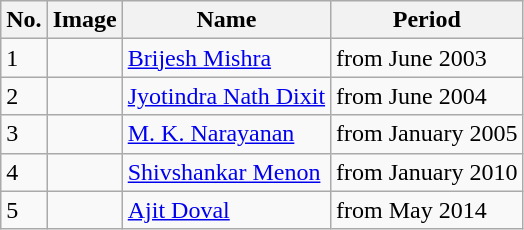<table class="wikitable">
<tr>
<th>No.</th>
<th>Image</th>
<th>Name</th>
<th>Period</th>
</tr>
<tr>
<td>1</td>
<td></td>
<td><a href='#'>Brijesh Mishra</a></td>
<td>from June 2003</td>
</tr>
<tr>
<td>2</td>
<td></td>
<td><a href='#'>Jyotindra Nath Dixit</a></td>
<td>from June 2004</td>
</tr>
<tr>
<td>3</td>
<td></td>
<td><a href='#'>M. K. Narayanan</a></td>
<td>from January 2005</td>
</tr>
<tr>
<td>4</td>
<td></td>
<td><a href='#'>Shivshankar Menon</a></td>
<td>from January 2010</td>
</tr>
<tr>
<td>5</td>
<td></td>
<td><a href='#'>Ajit Doval</a></td>
<td>from May 2014</td>
</tr>
</table>
